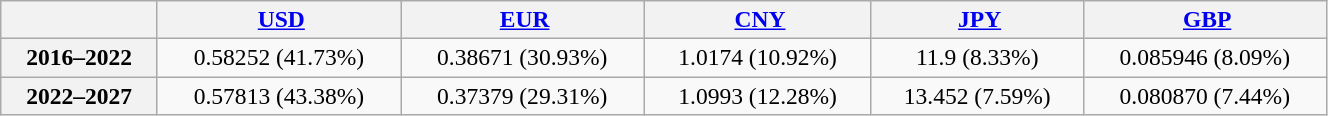<table class="wikitable" style="font-size: 98%; text-align: center;" width="70%">
<tr>
<th></th>
<th> <a href='#'>USD</a></th>
<th> <a href='#'>EUR</a></th>
<th> <a href='#'>CNY</a></th>
<th> <a href='#'>JPY</a></th>
<th> <a href='#'>GBP</a></th>
</tr>
<tr>
<th>2016–2022</th>
<td>0.58252 (41.73%)</td>
<td>0.38671 (30.93%)</td>
<td>1.0174 (10.92%)</td>
<td>11.9 (8.33%)</td>
<td>0.085946 (8.09%)</td>
</tr>
<tr>
<th>2022–2027</th>
<td>0.57813 (43.38%)</td>
<td>0.37379 (29.31%)</td>
<td>1.0993 (12.28%)</td>
<td>13.452 (7.59%)</td>
<td>0.080870 (7.44%)</td>
</tr>
</table>
